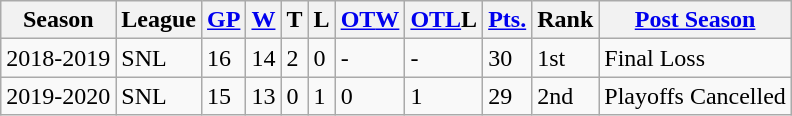<table class="wikitable">
<tr>
<th>Season</th>
<th>League</th>
<th><a href='#'>GP</a></th>
<th><a href='#'>W</a></th>
<th>T</th>
<th>L</th>
<th><a href='#'>OT</a><a href='#'>W</a></th>
<th><a href='#'>OTL</a>L</th>
<th><a href='#'>Pts.</a></th>
<th>Rank</th>
<th><a href='#'>Post Season</a></th>
</tr>
<tr>
<td>2018-2019</td>
<td>SNL</td>
<td>16</td>
<td>14</td>
<td>2</td>
<td>0</td>
<td>-</td>
<td>-</td>
<td>30</td>
<td>1st</td>
<td>Final Loss</td>
</tr>
<tr>
<td>2019-2020</td>
<td>SNL</td>
<td>15</td>
<td>13</td>
<td>0</td>
<td>1</td>
<td>0</td>
<td>1</td>
<td>29</td>
<td>2nd</td>
<td>Playoffs Cancelled</td>
</tr>
</table>
